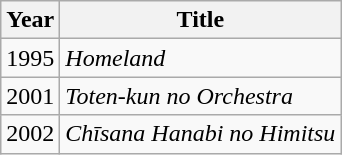<table class="wikitable">
<tr>
<th>Year</th>
<th>Title</th>
</tr>
<tr>
<td>1995</td>
<td><em>Homeland</em></td>
</tr>
<tr>
<td>2001</td>
<td><em>Toten-kun no Orchestra</em></td>
</tr>
<tr>
<td>2002</td>
<td><em>Chīsana Hanabi no Himitsu</em></td>
</tr>
</table>
